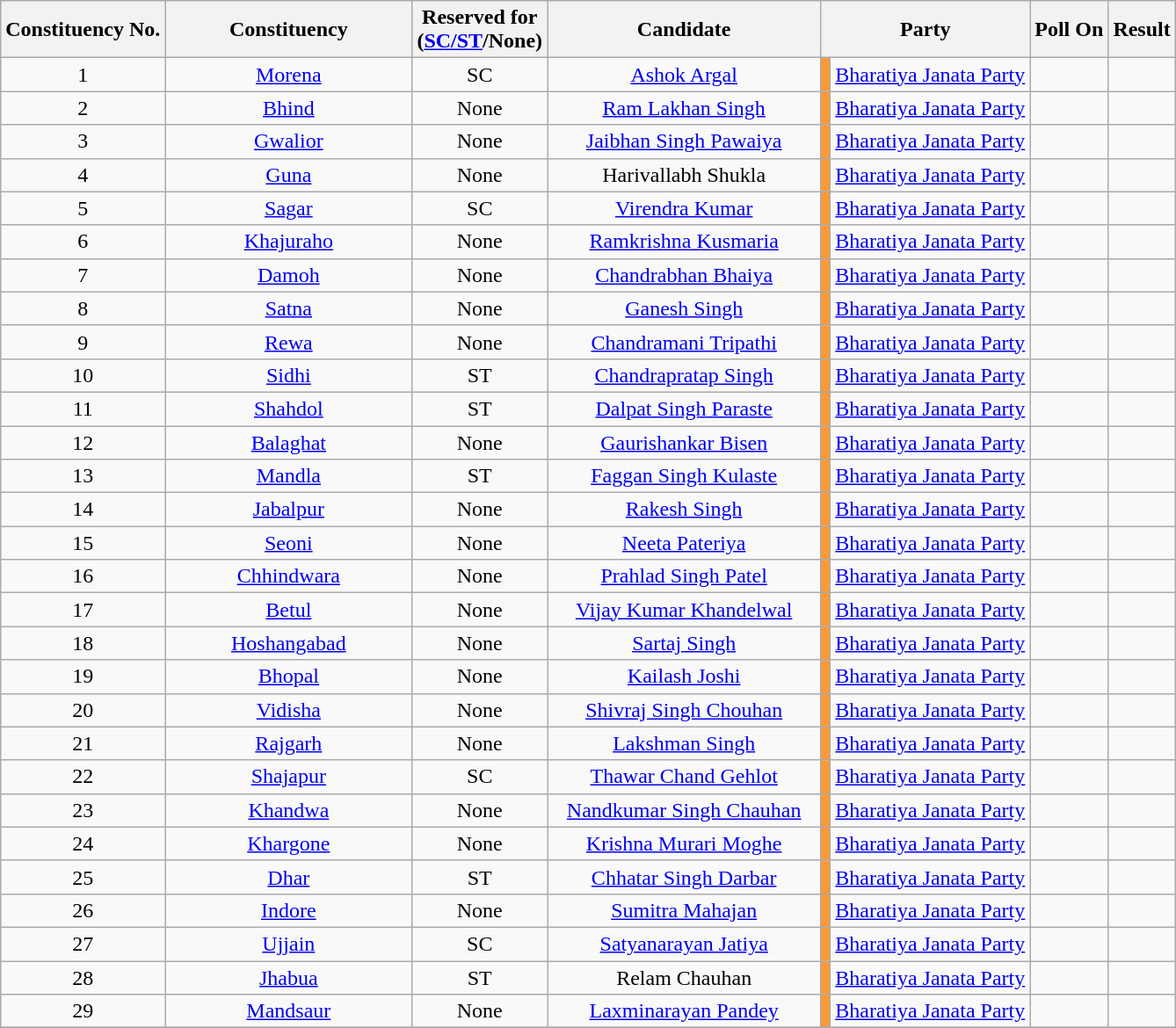<table class="wikitable sortable" style="text-align:center">
<tr>
<th>Constituency No.</th>
<th style="width:180px;">Constituency</th>
<th>Reserved for<br>(<a href='#'>SC/ST</a>/None)</th>
<th style="width:200px;">Candidate</th>
<th colspan="2">Party</th>
<th>Poll On</th>
<th>Result</th>
</tr>
<tr>
<td>1</td>
<td><a href='#'>Morena</a></td>
<td>SC</td>
<td><a href='#'>Ashok Argal</a></td>
<td bgcolor=#FF9933></td>
<td><a href='#'>Bharatiya Janata Party</a></td>
<td></td>
<td></td>
</tr>
<tr>
<td>2</td>
<td><a href='#'>Bhind</a></td>
<td>None</td>
<td><a href='#'>Ram Lakhan Singh</a></td>
<td bgcolor=#FF9933></td>
<td><a href='#'>Bharatiya Janata Party</a></td>
<td></td>
<td></td>
</tr>
<tr>
<td>3</td>
<td><a href='#'>Gwalior</a></td>
<td>None</td>
<td><a href='#'>Jaibhan Singh Pawaiya</a></td>
<td bgcolor=#FF9933></td>
<td><a href='#'>Bharatiya Janata Party</a></td>
<td></td>
<td></td>
</tr>
<tr>
<td>4</td>
<td><a href='#'>Guna</a></td>
<td>None</td>
<td>Harivallabh Shukla</td>
<td bgcolor=#FF9933></td>
<td><a href='#'>Bharatiya Janata Party</a></td>
<td></td>
<td></td>
</tr>
<tr>
<td>5</td>
<td><a href='#'>Sagar</a></td>
<td>SC</td>
<td><a href='#'>Virendra Kumar</a></td>
<td bgcolor=#FF9933></td>
<td><a href='#'>Bharatiya Janata Party</a></td>
<td></td>
<td></td>
</tr>
<tr>
<td>6</td>
<td><a href='#'>Khajuraho</a></td>
<td>None</td>
<td><a href='#'>Ramkrishna Kusmaria</a></td>
<td bgcolor=#FF9933></td>
<td><a href='#'>Bharatiya Janata Party</a></td>
<td></td>
<td></td>
</tr>
<tr>
<td>7</td>
<td><a href='#'>Damoh</a></td>
<td>None</td>
<td><a href='#'>Chandrabhan Bhaiya</a></td>
<td bgcolor=#FF9933></td>
<td><a href='#'>Bharatiya Janata Party</a></td>
<td></td>
<td></td>
</tr>
<tr>
<td>8</td>
<td><a href='#'>Satna</a></td>
<td>None</td>
<td><a href='#'>Ganesh Singh</a></td>
<td bgcolor=#FF9933></td>
<td><a href='#'>Bharatiya Janata Party</a></td>
<td></td>
<td></td>
</tr>
<tr>
<td>9</td>
<td><a href='#'>Rewa</a></td>
<td>None</td>
<td><a href='#'>Chandramani Tripathi</a></td>
<td bgcolor=#FF9933></td>
<td><a href='#'>Bharatiya Janata Party</a></td>
<td></td>
<td></td>
</tr>
<tr>
<td>10</td>
<td><a href='#'>Sidhi</a></td>
<td>ST</td>
<td><a href='#'>Chandrapratap Singh</a></td>
<td bgcolor=#FF9933></td>
<td><a href='#'>Bharatiya Janata Party</a></td>
<td></td>
<td></td>
</tr>
<tr>
<td>11</td>
<td><a href='#'>Shahdol</a></td>
<td>ST</td>
<td><a href='#'>Dalpat Singh Paraste</a></td>
<td bgcolor=#FF9933></td>
<td><a href='#'>Bharatiya Janata Party</a></td>
<td></td>
<td></td>
</tr>
<tr>
<td>12</td>
<td><a href='#'>Balaghat</a></td>
<td>None</td>
<td><a href='#'>Gaurishankar Bisen</a></td>
<td bgcolor=#FF9933></td>
<td><a href='#'>Bharatiya Janata Party</a></td>
<td></td>
<td></td>
</tr>
<tr>
<td>13</td>
<td><a href='#'>Mandla</a></td>
<td>ST</td>
<td><a href='#'>Faggan Singh Kulaste</a></td>
<td bgcolor=#FF9933></td>
<td><a href='#'>Bharatiya Janata Party</a></td>
<td></td>
<td></td>
</tr>
<tr>
<td>14</td>
<td><a href='#'>Jabalpur</a></td>
<td>None</td>
<td><a href='#'>Rakesh Singh</a></td>
<td bgcolor=#FF9933></td>
<td><a href='#'>Bharatiya Janata Party</a></td>
<td></td>
<td></td>
</tr>
<tr>
<td>15</td>
<td><a href='#'>Seoni</a></td>
<td>None</td>
<td><a href='#'>Neeta Pateriya</a></td>
<td bgcolor=#FF9933></td>
<td><a href='#'>Bharatiya Janata Party</a></td>
<td></td>
<td></td>
</tr>
<tr>
<td>16</td>
<td><a href='#'>Chhindwara</a></td>
<td>None</td>
<td><a href='#'>Prahlad Singh Patel</a></td>
<td bgcolor=#FF9933></td>
<td><a href='#'>Bharatiya Janata Party</a></td>
<td></td>
<td></td>
</tr>
<tr>
<td>17</td>
<td><a href='#'>Betul</a></td>
<td>None</td>
<td><a href='#'>Vijay Kumar Khandelwal</a></td>
<td bgcolor=#FF9933></td>
<td><a href='#'>Bharatiya Janata Party</a></td>
<td></td>
<td></td>
</tr>
<tr>
<td>18</td>
<td><a href='#'>Hoshangabad</a></td>
<td>None</td>
<td><a href='#'>Sartaj Singh</a></td>
<td bgcolor=#FF9933></td>
<td><a href='#'>Bharatiya Janata Party</a></td>
<td></td>
<td></td>
</tr>
<tr>
<td>19</td>
<td><a href='#'>Bhopal</a></td>
<td>None</td>
<td><a href='#'>Kailash Joshi</a></td>
<td bgcolor=#FF9933></td>
<td><a href='#'>Bharatiya Janata Party</a></td>
<td></td>
<td></td>
</tr>
<tr>
<td>20</td>
<td><a href='#'>Vidisha</a></td>
<td>None</td>
<td><a href='#'>Shivraj Singh Chouhan</a></td>
<td bgcolor=#FF9933></td>
<td><a href='#'>Bharatiya Janata Party</a></td>
<td></td>
<td></td>
</tr>
<tr>
<td>21</td>
<td><a href='#'>Rajgarh</a></td>
<td>None</td>
<td><a href='#'>Lakshman Singh</a></td>
<td bgcolor=#FF9933></td>
<td><a href='#'>Bharatiya Janata Party</a></td>
<td></td>
<td></td>
</tr>
<tr>
<td>22</td>
<td><a href='#'>Shajapur</a></td>
<td>SC</td>
<td><a href='#'>Thawar Chand Gehlot</a></td>
<td bgcolor=#FF9933></td>
<td><a href='#'>Bharatiya Janata Party</a></td>
<td></td>
<td></td>
</tr>
<tr>
<td>23</td>
<td><a href='#'>Khandwa</a></td>
<td>None</td>
<td><a href='#'>Nandkumar Singh Chauhan</a></td>
<td bgcolor=#FF9933></td>
<td><a href='#'>Bharatiya Janata Party</a></td>
<td></td>
<td></td>
</tr>
<tr>
<td>24</td>
<td><a href='#'>Khargone</a></td>
<td>None</td>
<td><a href='#'>Krishna Murari Moghe</a></td>
<td bgcolor=#FF9933></td>
<td><a href='#'>Bharatiya Janata Party</a></td>
<td></td>
<td></td>
</tr>
<tr>
<td>25</td>
<td><a href='#'>Dhar</a></td>
<td>ST</td>
<td><a href='#'>Chhatar Singh Darbar</a></td>
<td bgcolor=#FF9933></td>
<td><a href='#'>Bharatiya Janata Party</a></td>
<td></td>
<td></td>
</tr>
<tr>
<td>26</td>
<td><a href='#'>Indore</a></td>
<td>None</td>
<td><a href='#'>Sumitra Mahajan</a></td>
<td bgcolor=#FF9933></td>
<td><a href='#'>Bharatiya Janata Party</a></td>
<td></td>
<td></td>
</tr>
<tr>
<td>27</td>
<td><a href='#'>Ujjain</a></td>
<td>SC</td>
<td><a href='#'>Satyanarayan Jatiya</a></td>
<td bgcolor=#FF9933></td>
<td><a href='#'>Bharatiya Janata Party</a></td>
<td></td>
<td></td>
</tr>
<tr>
<td>28</td>
<td><a href='#'>Jhabua</a></td>
<td>ST</td>
<td>Relam Chauhan</td>
<td bgcolor=#FF9933></td>
<td><a href='#'>Bharatiya Janata Party</a></td>
<td></td>
<td></td>
</tr>
<tr>
<td>29</td>
<td><a href='#'>Mandsaur</a></td>
<td>None</td>
<td><a href='#'>Laxminarayan Pandey</a></td>
<td bgcolor=#FF9933></td>
<td><a href='#'>Bharatiya Janata Party</a></td>
<td></td>
<td></td>
</tr>
<tr>
</tr>
</table>
